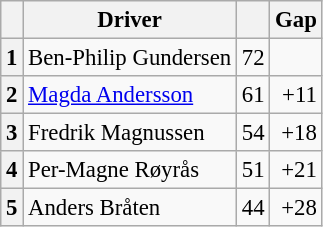<table class="wikitable" style="font-size: 95%;">
<tr>
<th></th>
<th>Driver</th>
<th></th>
<th>Gap</th>
</tr>
<tr>
<th>1</th>
<td> Ben-Philip Gundersen</td>
<td align="right">72</td>
<td align="right"></td>
</tr>
<tr>
<th>2</th>
<td> <a href='#'>Magda Andersson</a></td>
<td align="right">61</td>
<td align="right">+11</td>
</tr>
<tr>
<th>3</th>
<td> Fredrik Magnussen</td>
<td align="right">54</td>
<td align="right">+18</td>
</tr>
<tr>
<th>4</th>
<td> Per-Magne Røyrås</td>
<td align="right">51</td>
<td align="right">+21</td>
</tr>
<tr>
<th>5</th>
<td> Anders Bråten</td>
<td align="right">44</td>
<td align="right">+28</td>
</tr>
</table>
